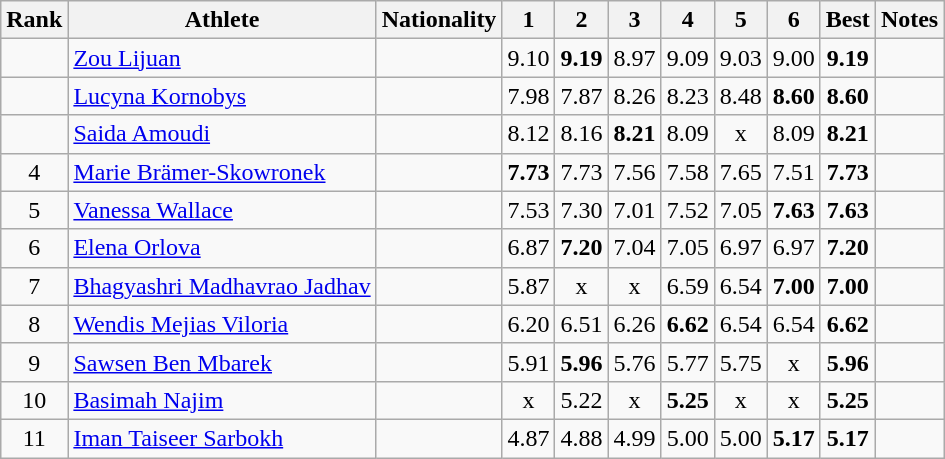<table class="wikitable sortable" style="text-align:center">
<tr>
<th>Rank</th>
<th>Athlete</th>
<th>Nationality</th>
<th>1</th>
<th>2</th>
<th>3</th>
<th>4</th>
<th>5</th>
<th>6</th>
<th>Best</th>
<th>Notes</th>
</tr>
<tr>
<td></td>
<td style="text-align:left;"><a href='#'>Zou Lijuan</a></td>
<td style="text-align:left;"></td>
<td>9.10</td>
<td><strong>9.19</strong></td>
<td>8.97</td>
<td>9.09</td>
<td>9.03</td>
<td>9.00</td>
<td><strong>9.19</strong></td>
<td><strong></strong></td>
</tr>
<tr>
<td></td>
<td style="text-align:left;"><a href='#'>Lucyna Kornobys</a></td>
<td style="text-align:left;"></td>
<td>7.98</td>
<td>7.87</td>
<td>8.26</td>
<td>8.23</td>
<td>8.48</td>
<td><strong>8.60</strong></td>
<td><strong>8.60</strong></td>
<td></td>
</tr>
<tr>
<td></td>
<td style="text-align:left;"><a href='#'>Saida Amoudi</a></td>
<td style="text-align:left;"></td>
<td>8.12</td>
<td>8.16</td>
<td><strong>8.21</strong></td>
<td>8.09</td>
<td>x</td>
<td>8.09</td>
<td><strong>8.21</strong></td>
<td></td>
</tr>
<tr>
<td>4</td>
<td style="text-align:left;"><a href='#'>Marie Brämer-Skowronek</a></td>
<td style="text-align:left;"></td>
<td><strong>7.73</strong></td>
<td>7.73</td>
<td>7.56</td>
<td>7.58</td>
<td>7.65</td>
<td>7.51</td>
<td><strong>7.73</strong></td>
<td></td>
</tr>
<tr>
<td>5</td>
<td style="text-align:left;"><a href='#'>Vanessa Wallace</a></td>
<td style="text-align:left;"></td>
<td>7.53</td>
<td>7.30</td>
<td>7.01</td>
<td>7.52</td>
<td>7.05</td>
<td><strong>7.63</strong></td>
<td><strong>7.63</strong></td>
<td></td>
</tr>
<tr>
<td>6</td>
<td style="text-align:left;"><a href='#'>Elena Orlova</a></td>
<td style="text-align:left;"></td>
<td>6.87</td>
<td><strong>7.20</strong></td>
<td>7.04</td>
<td>7.05</td>
<td>6.97</td>
<td>6.97</td>
<td><strong>7.20</strong></td>
<td></td>
</tr>
<tr>
<td>7</td>
<td style="text-align:left;"><a href='#'>Bhagyashri Madhavrao Jadhav</a></td>
<td style="text-align:left;"></td>
<td>5.87</td>
<td>x</td>
<td>x</td>
<td>6.59</td>
<td>6.54</td>
<td><strong>7.00</strong></td>
<td><strong>7.00</strong></td>
<td></td>
</tr>
<tr>
<td>8</td>
<td style="text-align:left;"><a href='#'>Wendis Mejias Viloria</a></td>
<td style="text-align:left;"></td>
<td>6.20</td>
<td>6.51</td>
<td>6.26</td>
<td><strong>6.62</strong></td>
<td>6.54</td>
<td>6.54</td>
<td><strong>6.62</strong></td>
<td></td>
</tr>
<tr>
<td>9</td>
<td style="text-align:left;"><a href='#'>Sawsen Ben Mbarek</a></td>
<td style="text-align:left;"></td>
<td>5.91</td>
<td><strong>5.96</strong></td>
<td>5.76</td>
<td>5.77</td>
<td>5.75</td>
<td>x</td>
<td><strong>5.96</strong></td>
<td></td>
</tr>
<tr>
<td>10</td>
<td style="text-align:left;"><a href='#'>Basimah Najim</a></td>
<td style="text-align:left;"></td>
<td>x</td>
<td>5.22</td>
<td>x</td>
<td><strong>5.25</strong></td>
<td>x</td>
<td>x</td>
<td><strong>5.25</strong></td>
<td></td>
</tr>
<tr>
<td>11</td>
<td style="text-align:left;"><a href='#'>Iman Taiseer Sarbokh</a></td>
<td style="text-align:left;"></td>
<td>4.87</td>
<td>4.88</td>
<td>4.99</td>
<td>5.00</td>
<td>5.00</td>
<td><strong>5.17</strong></td>
<td><strong>5.17</strong></td>
<td></td>
</tr>
</table>
